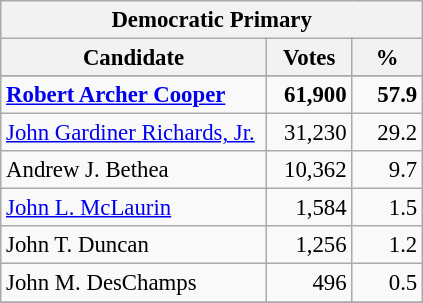<table class="wikitable" style="background: #f9f9f9; font-size: 95%;">
<tr style="background-color:#E9E9E9">
<th colspan="3">Democratic Primary</th>
</tr>
<tr style="background-color:#E9E9E9">
<th colspan="1" style="width: 170px">Candidate</th>
<th style="width: 50px">Votes</th>
<th style="width: 40px">%</th>
</tr>
<tr>
</tr>
<tr>
<td><strong><a href='#'>Robert Archer Cooper</a></strong></td>
<td align="right"><strong>61,900</strong></td>
<td align="right"><strong>57.9</strong></td>
</tr>
<tr>
<td><a href='#'>John Gardiner Richards, Jr.</a></td>
<td align="right">31,230</td>
<td align="right">29.2</td>
</tr>
<tr>
<td>Andrew J. Bethea</td>
<td align="right">10,362</td>
<td align="right">9.7</td>
</tr>
<tr>
<td><a href='#'>John L. McLaurin</a></td>
<td align="right">1,584</td>
<td align="right">1.5</td>
</tr>
<tr>
<td>John T. Duncan</td>
<td align="right">1,256</td>
<td align="right">1.2</td>
</tr>
<tr>
<td>John M. DesChamps</td>
<td align="right">496</td>
<td align="right">0.5</td>
</tr>
<tr>
</tr>
</table>
